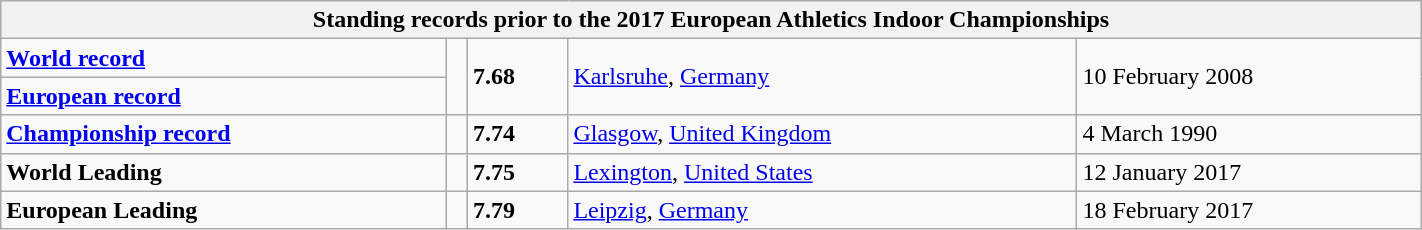<table class="wikitable" width=75%>
<tr>
<th colspan="5">Standing records prior to the 2017 European Athletics Indoor Championships</th>
</tr>
<tr>
<td><strong><a href='#'>World record</a></strong></td>
<td rowspan=2></td>
<td rowspan=2><strong>7.68</strong></td>
<td rowspan=2><a href='#'>Karlsruhe</a>, <a href='#'>Germany</a></td>
<td rowspan=2>10 February 2008</td>
</tr>
<tr>
<td><strong><a href='#'>European record</a></strong></td>
</tr>
<tr>
<td><strong><a href='#'>Championship record</a></strong></td>
<td></td>
<td><strong>7.74</strong></td>
<td><a href='#'>Glasgow</a>, <a href='#'>United Kingdom</a></td>
<td>4 March 1990</td>
</tr>
<tr>
<td><strong>World Leading</strong></td>
<td></td>
<td><strong>7.75</strong></td>
<td><a href='#'>Lexington</a>, <a href='#'>United States</a></td>
<td>12 January 2017</td>
</tr>
<tr>
<td><strong>European Leading</strong></td>
<td></td>
<td><strong>7.79</strong></td>
<td><a href='#'>Leipzig</a>, <a href='#'>Germany</a></td>
<td>18 February 2017</td>
</tr>
</table>
